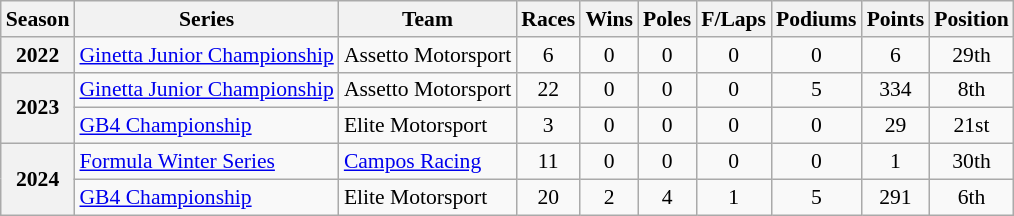<table class="wikitable" style="font-size: 90%; text-align:center">
<tr>
<th>Season</th>
<th>Series</th>
<th>Team</th>
<th>Races</th>
<th>Wins</th>
<th>Poles</th>
<th>F/Laps</th>
<th>Podiums</th>
<th>Points</th>
<th>Position</th>
</tr>
<tr>
<th>2022</th>
<td align="left"><a href='#'>Ginetta Junior Championship</a></td>
<td align="left">Assetto Motorsport</td>
<td>6</td>
<td>0</td>
<td>0</td>
<td>0</td>
<td>0</td>
<td>6</td>
<td>29th</td>
</tr>
<tr>
<th rowspan="2">2023</th>
<td align=left><a href='#'>Ginetta Junior Championship</a></td>
<td align=left>Assetto Motorsport</td>
<td>22</td>
<td>0</td>
<td>0</td>
<td>0</td>
<td>5</td>
<td>334</td>
<td>8th</td>
</tr>
<tr>
<td align="left"><a href='#'>GB4 Championship</a></td>
<td align="left">Elite Motorsport</td>
<td>3</td>
<td>0</td>
<td>0</td>
<td>0</td>
<td>0</td>
<td>29</td>
<td>21st</td>
</tr>
<tr>
<th rowspan="2">2024</th>
<td align="left"><a href='#'>Formula Winter Series</a></td>
<td align="left"><a href='#'>Campos Racing</a></td>
<td>11</td>
<td>0</td>
<td>0</td>
<td>0</td>
<td>0</td>
<td>1</td>
<td>30th</td>
</tr>
<tr>
<td align="left"><a href='#'>GB4 Championship</a></td>
<td align="left">Elite Motorsport</td>
<td>20</td>
<td>2</td>
<td>4</td>
<td>1</td>
<td>5</td>
<td>291</td>
<td>6th</td>
</tr>
</table>
